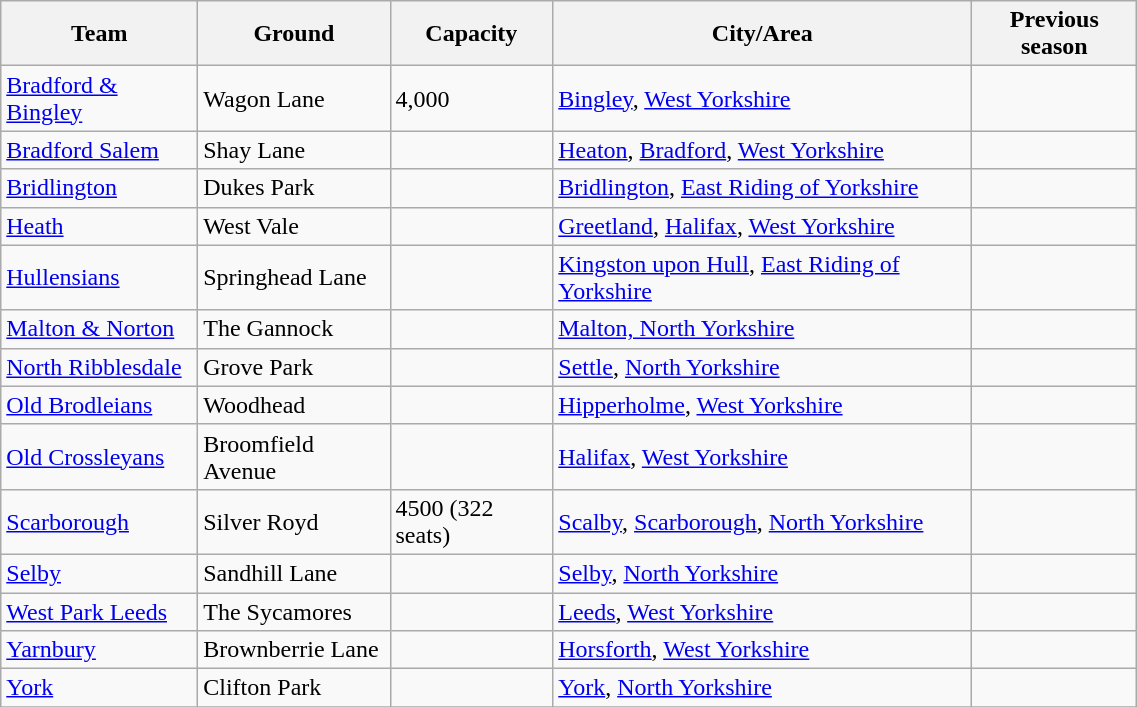<table class="wikitable sortable" width=60%>
<tr>
<th>Team</th>
<th>Ground</th>
<th>Capacity</th>
<th>City/Area</th>
<th>Previous season</th>
</tr>
<tr>
<td><a href='#'>Bradford & Bingley</a></td>
<td>Wagon Lane</td>
<td>4,000</td>
<td><a href='#'>Bingley</a>, <a href='#'>West Yorkshire</a></td>
<td></td>
</tr>
<tr>
<td><a href='#'>Bradford Salem</a></td>
<td>Shay Lane</td>
<td></td>
<td><a href='#'>Heaton</a>, <a href='#'>Bradford</a>, <a href='#'>West Yorkshire</a></td>
<td></td>
</tr>
<tr>
<td><a href='#'>Bridlington</a></td>
<td>Dukes Park</td>
<td></td>
<td><a href='#'>Bridlington</a>, <a href='#'>East Riding of Yorkshire</a></td>
<td></td>
</tr>
<tr>
<td><a href='#'>Heath</a></td>
<td>West Vale</td>
<td></td>
<td><a href='#'>Greetland</a>, <a href='#'>Halifax</a>, <a href='#'>West Yorkshire</a></td>
<td></td>
</tr>
<tr>
<td><a href='#'>Hullensians</a></td>
<td>Springhead Lane</td>
<td></td>
<td><a href='#'>Kingston upon Hull</a>, <a href='#'>East Riding of Yorkshire</a></td>
<td></td>
</tr>
<tr>
<td><a href='#'>Malton & Norton</a></td>
<td>The Gannock</td>
<td></td>
<td><a href='#'>Malton, North Yorkshire</a></td>
<td></td>
</tr>
<tr>
<td><a href='#'>North Ribblesdale</a></td>
<td>Grove Park</td>
<td></td>
<td><a href='#'>Settle</a>, <a href='#'>North Yorkshire</a></td>
<td></td>
</tr>
<tr>
<td><a href='#'>Old Brodleians</a></td>
<td>Woodhead</td>
<td></td>
<td><a href='#'>Hipperholme</a>, <a href='#'>West Yorkshire</a></td>
<td></td>
</tr>
<tr>
<td><a href='#'>Old Crossleyans</a></td>
<td>Broomfield Avenue</td>
<td></td>
<td><a href='#'>Halifax</a>, <a href='#'>West Yorkshire</a></td>
<td></td>
</tr>
<tr>
<td><a href='#'>Scarborough</a></td>
<td>Silver Royd</td>
<td>4500 (322 seats)</td>
<td><a href='#'>Scalby</a>, <a href='#'>Scarborough</a>, <a href='#'>North Yorkshire</a></td>
<td></td>
</tr>
<tr>
<td><a href='#'>Selby</a></td>
<td>Sandhill Lane</td>
<td></td>
<td><a href='#'>Selby</a>, <a href='#'>North Yorkshire</a></td>
<td></td>
</tr>
<tr>
<td><a href='#'>West Park Leeds</a></td>
<td>The Sycamores</td>
<td></td>
<td><a href='#'>Leeds</a>, <a href='#'>West Yorkshire</a></td>
<td></td>
</tr>
<tr>
<td><a href='#'>Yarnbury</a></td>
<td>Brownberrie Lane</td>
<td></td>
<td><a href='#'>Horsforth</a>, <a href='#'>West Yorkshire</a></td>
<td></td>
</tr>
<tr>
<td><a href='#'>York</a></td>
<td>Clifton Park</td>
<td></td>
<td><a href='#'>York</a>, <a href='#'>North Yorkshire</a></td>
<td></td>
</tr>
<tr>
</tr>
</table>
